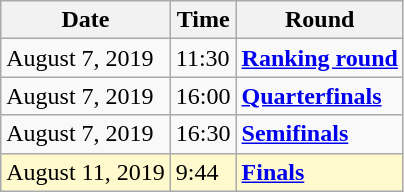<table class="wikitable">
<tr>
<th>Date</th>
<th>Time</th>
<th>Round</th>
</tr>
<tr>
<td>August 7, 2019</td>
<td>11:30</td>
<td><strong><a href='#'>Ranking round</a></strong></td>
</tr>
<tr>
<td>August 7, 2019</td>
<td>16:00</td>
<td><strong><a href='#'>Quarterfinals</a></strong></td>
</tr>
<tr>
<td>August 7, 2019</td>
<td>16:30</td>
<td><strong><a href='#'>Semifinals</a></strong></td>
</tr>
<tr style=background:lemonchiffon>
<td>August 11, 2019</td>
<td>9:44</td>
<td><strong><a href='#'>Finals</a></strong></td>
</tr>
</table>
